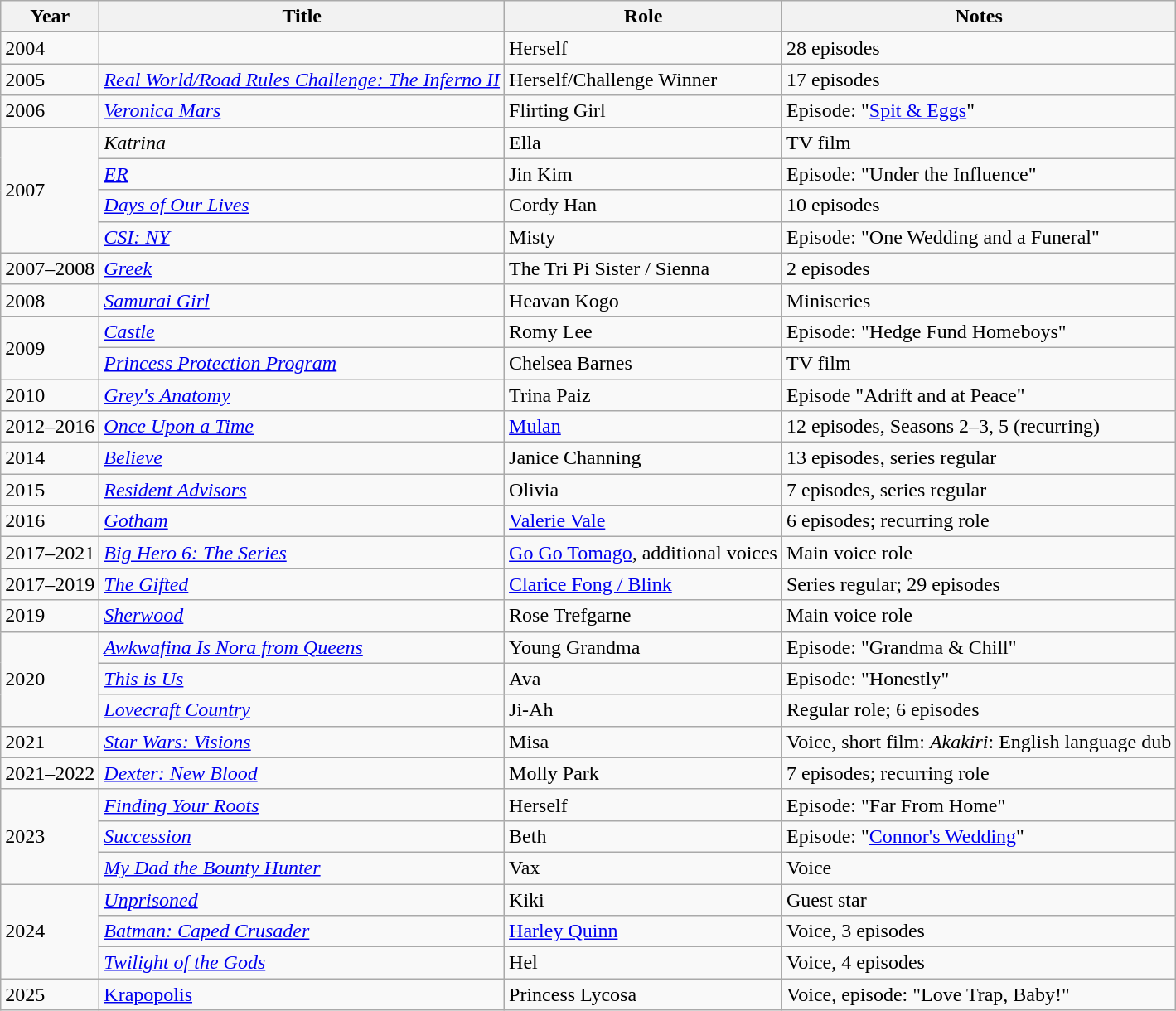<table class="wikitable sortable">
<tr>
<th>Year</th>
<th>Title</th>
<th>Role</th>
<th class="unsortable">Notes</th>
</tr>
<tr>
<td>2004</td>
<td><em></em></td>
<td>Herself</td>
<td>28 episodes</td>
</tr>
<tr>
<td>2005</td>
<td><em><a href='#'>Real World/Road Rules Challenge: The Inferno II</a></em></td>
<td>Herself/Challenge Winner</td>
<td>17 episodes</td>
</tr>
<tr>
<td>2006</td>
<td><em><a href='#'>Veronica Mars</a></em></td>
<td>Flirting Girl</td>
<td>Episode: "<a href='#'>Spit & Eggs</a>"</td>
</tr>
<tr>
<td rowspan="4">2007</td>
<td><em>Katrina</em></td>
<td>Ella</td>
<td>TV film</td>
</tr>
<tr>
<td><em><a href='#'>ER</a></em></td>
<td>Jin Kim</td>
<td>Episode: "Under the Influence"</td>
</tr>
<tr>
<td><em><a href='#'>Days of Our Lives</a></em></td>
<td>Cordy Han</td>
<td>10 episodes</td>
</tr>
<tr>
<td><em><a href='#'>CSI: NY</a></em></td>
<td>Misty</td>
<td>Episode: "One Wedding and a Funeral"</td>
</tr>
<tr>
<td>2007–2008</td>
<td><em><a href='#'>Greek</a></em></td>
<td>The Tri Pi Sister / Sienna</td>
<td>2 episodes</td>
</tr>
<tr>
<td>2008</td>
<td><em><a href='#'>Samurai Girl</a></em></td>
<td>Heavan Kogo</td>
<td>Miniseries</td>
</tr>
<tr>
<td rowspan="2">2009</td>
<td><em><a href='#'>Castle</a></em></td>
<td>Romy Lee</td>
<td>Episode: "Hedge Fund Homeboys"</td>
</tr>
<tr>
<td><em><a href='#'>Princess Protection Program</a></em></td>
<td>Chelsea Barnes</td>
<td>TV film</td>
</tr>
<tr>
<td>2010</td>
<td><em><a href='#'>Grey's Anatomy</a></em></td>
<td>Trina Paiz</td>
<td>Episode "Adrift and at Peace"</td>
</tr>
<tr>
<td>2012–2016</td>
<td><em><a href='#'>Once Upon a Time</a></em></td>
<td><a href='#'>Mulan</a></td>
<td>12 episodes, Seasons 2–3, 5 (recurring)</td>
</tr>
<tr>
<td>2014</td>
<td><em><a href='#'>Believe</a></em></td>
<td>Janice Channing</td>
<td>13 episodes, series regular</td>
</tr>
<tr>
<td>2015</td>
<td><em><a href='#'>Resident Advisors</a></em></td>
<td>Olivia</td>
<td>7 episodes, series regular</td>
</tr>
<tr>
<td>2016</td>
<td><em><a href='#'>Gotham</a></em></td>
<td><a href='#'>Valerie Vale</a></td>
<td>6 episodes; recurring role</td>
</tr>
<tr>
<td>2017–2021</td>
<td><em><a href='#'>Big Hero 6: The Series</a></em></td>
<td><a href='#'>Go Go Tomago</a>, additional voices</td>
<td>Main voice role</td>
</tr>
<tr>
<td>2017–2019</td>
<td><em><a href='#'>The Gifted</a></em></td>
<td><a href='#'>Clarice Fong / Blink</a></td>
<td>Series regular; 29 episodes</td>
</tr>
<tr>
<td>2019</td>
<td><a href='#'><em>Sherwood</em></a></td>
<td>Rose Trefgarne</td>
<td>Main voice role</td>
</tr>
<tr>
<td rowspan="3">2020</td>
<td><em><a href='#'>Awkwafina Is Nora from Queens</a></em></td>
<td>Young Grandma</td>
<td>Episode: "Grandma & Chill"</td>
</tr>
<tr>
<td><em><a href='#'>This is Us</a></em></td>
<td>Ava</td>
<td>Episode: "Honestly"</td>
</tr>
<tr>
<td><em><a href='#'>Lovecraft Country</a></em></td>
<td>Ji-Ah</td>
<td>Regular role; 6 episodes</td>
</tr>
<tr>
<td>2021</td>
<td><em><a href='#'>Star Wars: Visions</a></em></td>
<td>Misa</td>
<td>Voice, short film: <em>Akakiri</em>: English language dub</td>
</tr>
<tr>
<td>2021–2022</td>
<td><em><a href='#'>Dexter: New Blood</a></em></td>
<td>Molly Park</td>
<td>7 episodes; recurring role</td>
</tr>
<tr>
<td rowspan="3">2023</td>
<td><em><a href='#'>Finding Your Roots</a></em></td>
<td>Herself</td>
<td>Episode: "Far From Home"</td>
</tr>
<tr>
<td><em><a href='#'>Succession</a></em></td>
<td>Beth</td>
<td>Episode: "<a href='#'>Connor's Wedding</a>"</td>
</tr>
<tr>
<td><em><a href='#'>My Dad the Bounty Hunter</a></em></td>
<td>Vax</td>
<td>Voice</td>
</tr>
<tr>
<td rowspan="3">2024</td>
<td><em><a href='#'>Unprisoned</a></em></td>
<td>Kiki</td>
<td>Guest star</td>
</tr>
<tr>
<td><em><a href='#'>Batman: Caped Crusader</a></em></td>
<td><a href='#'>Harley Quinn</a></td>
<td>Voice, 3 episodes</td>
</tr>
<tr>
<td><em><a href='#'>Twilight of the Gods</a></em></td>
<td>Hel</td>
<td>Voice, 4 episodes</td>
</tr>
<tr>
<td>2025</td>
<td><a href='#'>Krapopolis</a></td>
<td>Princess Lycosa</td>
<td>Voice, episode: "Love Trap, Baby!"</td>
</tr>
</table>
